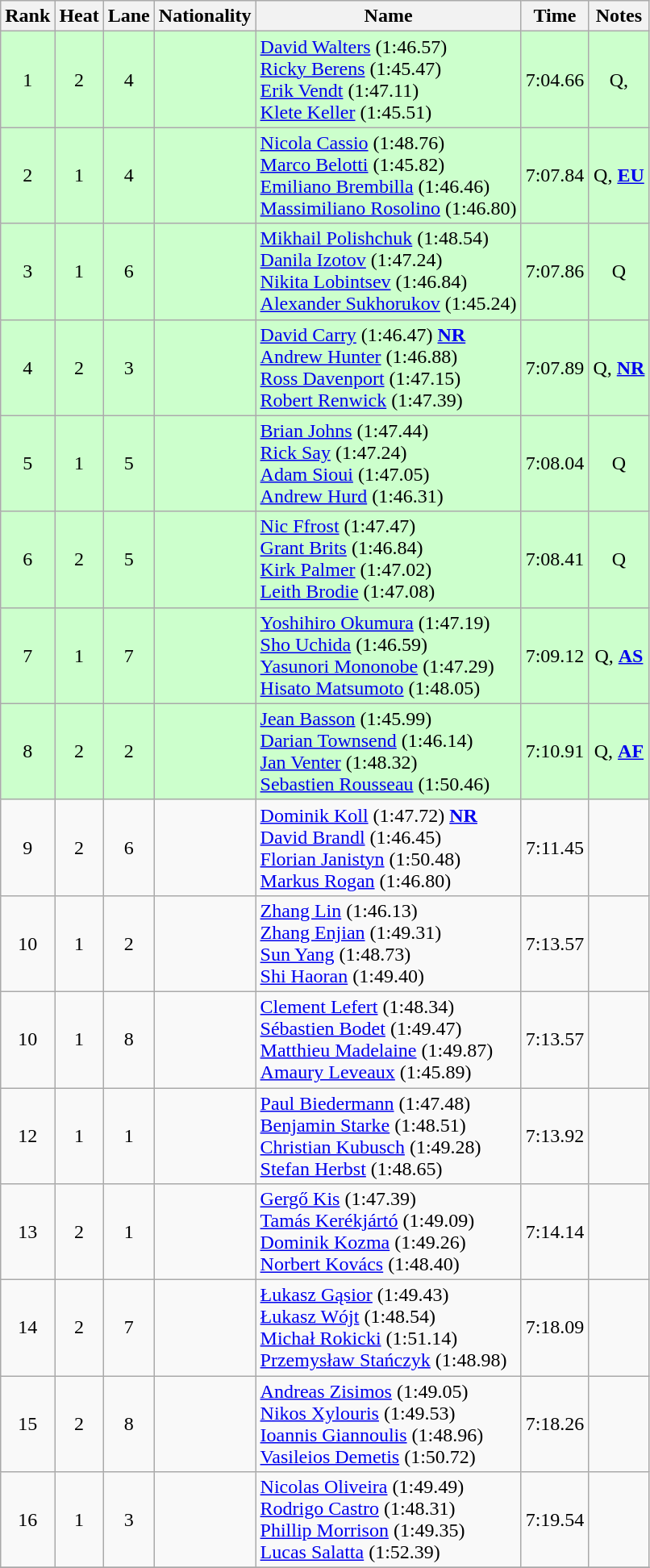<table class="wikitable sortable" style="text-align:center">
<tr>
<th>Rank</th>
<th>Heat</th>
<th>Lane</th>
<th>Nationality</th>
<th>Name</th>
<th>Time</th>
<th>Notes</th>
</tr>
<tr bgcolor=ccffcc>
<td>1</td>
<td>2</td>
<td>4</td>
<td align=left></td>
<td align=left><a href='#'>David Walters</a> (1:46.57)<br> <a href='#'>Ricky Berens</a> (1:45.47)<br><a href='#'>Erik Vendt</a> (1:47.11)<br><a href='#'>Klete Keller</a> (1:45.51)</td>
<td>7:04.66</td>
<td>Q, </td>
</tr>
<tr bgcolor=ccffcc>
<td>2</td>
<td>1</td>
<td>4</td>
<td align=left></td>
<td align=left><a href='#'>Nicola Cassio</a> (1:48.76)<br> <a href='#'>Marco Belotti</a> (1:45.82)<br><a href='#'>Emiliano Brembilla</a> (1:46.46)<br><a href='#'>Massimiliano Rosolino</a> (1:46.80)</td>
<td>7:07.84</td>
<td>Q, <strong><a href='#'>EU</a></strong></td>
</tr>
<tr bgcolor=ccffcc>
<td>3</td>
<td>1</td>
<td>6</td>
<td align=left></td>
<td align=left><a href='#'>Mikhail Polishchuk</a> (1:48.54)<br> <a href='#'>Danila Izotov</a> (1:47.24)<br><a href='#'>Nikita Lobintsev</a> (1:46.84)<br><a href='#'>Alexander Sukhorukov</a> (1:45.24)</td>
<td>7:07.86</td>
<td>Q</td>
</tr>
<tr bgcolor=ccffcc>
<td>4</td>
<td>2</td>
<td>3</td>
<td align=left></td>
<td align=left><a href='#'>David Carry</a> (1:46.47) <strong><a href='#'>NR</a></strong><br> <a href='#'>Andrew Hunter</a> (1:46.88)<br><a href='#'>Ross Davenport</a> (1:47.15)<br><a href='#'>Robert Renwick</a> (1:47.39)</td>
<td>7:07.89</td>
<td>Q, <strong><a href='#'>NR</a></strong></td>
</tr>
<tr bgcolor=ccffcc>
<td>5</td>
<td>1</td>
<td>5</td>
<td align=left></td>
<td align=left><a href='#'>Brian Johns</a> (1:47.44)<br> <a href='#'>Rick Say</a> (1:47.24)<br><a href='#'>Adam Sioui</a> (1:47.05)<br><a href='#'>Andrew Hurd</a> (1:46.31)</td>
<td>7:08.04</td>
<td>Q</td>
</tr>
<tr bgcolor=ccffcc>
<td>6</td>
<td>2</td>
<td>5</td>
<td align=left></td>
<td align=left><a href='#'>Nic Ffrost</a> (1:47.47)<br> <a href='#'>Grant Brits</a> (1:46.84)<br><a href='#'>Kirk Palmer</a> (1:47.02)<br><a href='#'>Leith Brodie</a> (1:47.08)</td>
<td>7:08.41</td>
<td>Q</td>
</tr>
<tr bgcolor=ccffcc>
<td>7</td>
<td>1</td>
<td>7</td>
<td align=left></td>
<td align=left><a href='#'>Yoshihiro Okumura</a> (1:47.19)<br> <a href='#'>Sho Uchida</a> (1:46.59)<br><a href='#'>Yasunori Mononobe</a> (1:47.29)<br><a href='#'>Hisato Matsumoto</a> (1:48.05)</td>
<td>7:09.12</td>
<td>Q, <strong><a href='#'>AS</a></strong></td>
</tr>
<tr bgcolor=ccffcc>
<td>8</td>
<td>2</td>
<td>2</td>
<td align=left></td>
<td align=left><a href='#'>Jean Basson</a> (1:45.99)<br> <a href='#'>Darian Townsend</a> (1:46.14)<br><a href='#'>Jan Venter</a> (1:48.32)<br><a href='#'>Sebastien Rousseau</a> (1:50.46)</td>
<td>7:10.91</td>
<td>Q, <strong><a href='#'>AF</a></strong></td>
</tr>
<tr>
<td>9</td>
<td>2</td>
<td>6</td>
<td align=left></td>
<td align=left><a href='#'>Dominik Koll</a> (1:47.72) <strong><a href='#'>NR</a></strong><br> <a href='#'>David Brandl</a> (1:46.45)<br><a href='#'>Florian Janistyn</a> (1:50.48)<br><a href='#'>Markus Rogan</a> (1:46.80)</td>
<td>7:11.45</td>
<td></td>
</tr>
<tr>
<td>10</td>
<td>1</td>
<td>2</td>
<td align=left></td>
<td align=left><a href='#'>Zhang Lin</a> (1:46.13)<br> <a href='#'>Zhang Enjian</a> (1:49.31)<br><a href='#'>Sun Yang</a> (1:48.73)<br> <a href='#'>Shi Haoran</a> (1:49.40)</td>
<td>7:13.57</td>
<td></td>
</tr>
<tr>
<td>10</td>
<td>1</td>
<td>8</td>
<td align=left></td>
<td align=left><a href='#'>Clement Lefert</a> (1:48.34)<br> <a href='#'>Sébastien Bodet</a> (1:49.47)<br><a href='#'>Matthieu Madelaine</a> (1:49.87)<br> <a href='#'>Amaury Leveaux</a> (1:45.89)</td>
<td>7:13.57</td>
<td></td>
</tr>
<tr>
<td>12</td>
<td>1</td>
<td>1</td>
<td align=left></td>
<td align=left><a href='#'>Paul Biedermann</a> (1:47.48)<br> <a href='#'>Benjamin Starke</a> (1:48.51)<br><a href='#'>Christian Kubusch</a> (1:49.28)<br> <a href='#'>Stefan Herbst</a> (1:48.65)</td>
<td>7:13.92</td>
<td></td>
</tr>
<tr>
<td>13</td>
<td>2</td>
<td>1</td>
<td align=left></td>
<td align=left><a href='#'>Gergő Kis</a> (1:47.39)<br> <a href='#'>Tamás Kerékjártó</a> (1:49.09)<br><a href='#'>Dominik Kozma</a> (1:49.26)<br> <a href='#'>Norbert Kovács</a> (1:48.40)</td>
<td>7:14.14</td>
<td></td>
</tr>
<tr>
<td>14</td>
<td>2</td>
<td>7</td>
<td align=left></td>
<td align=left><a href='#'>Łukasz Gąsior</a> (1:49.43)<br> <a href='#'>Łukasz Wójt</a> (1:48.54)<br><a href='#'>Michał Rokicki</a> (1:51.14)<br> <a href='#'>Przemysław Stańczyk</a> (1:48.98)</td>
<td>7:18.09</td>
<td></td>
</tr>
<tr>
<td>15</td>
<td>2</td>
<td>8</td>
<td align=left></td>
<td align=left><a href='#'>Andreas Zisimos</a> (1:49.05)<br> <a href='#'>Nikos Xylouris</a>  (1:49.53)<br><a href='#'>Ioannis Giannoulis</a> (1:48.96)<br> <a href='#'>Vasileios Demetis</a> (1:50.72)</td>
<td>7:18.26</td>
<td></td>
</tr>
<tr>
<td>16</td>
<td>1</td>
<td>3</td>
<td align=left></td>
<td align=left><a href='#'>Nicolas Oliveira</a> (1:49.49)<br> <a href='#'>Rodrigo Castro</a>  (1:48.31)<br><a href='#'>Phillip Morrison</a> (1:49.35)<br> <a href='#'>Lucas Salatta</a> (1:52.39)</td>
<td>7:19.54</td>
<td></td>
</tr>
<tr>
</tr>
</table>
